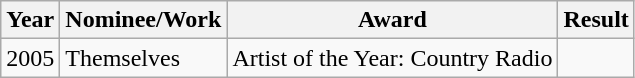<table class="wikitable">
<tr>
<th>Year</th>
<th>Nominee/Work</th>
<th>Award</th>
<th>Result</th>
</tr>
<tr>
<td>2005</td>
<td>Themselves</td>
<td>Artist of the Year: Country Radio</td>
<td></td>
</tr>
</table>
